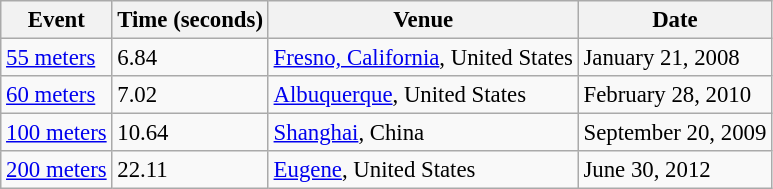<table class=wikitable style="font-size: 95%;">
<tr>
<th>Event</th>
<th>Time (seconds)</th>
<th>Venue</th>
<th>Date</th>
</tr>
<tr>
<td><a href='#'>55 meters</a></td>
<td>6.84</td>
<td><a href='#'>Fresno, California</a>, United States</td>
<td>January 21, 2008</td>
</tr>
<tr>
<td><a href='#'>60 meters</a></td>
<td>7.02</td>
<td><a href='#'>Albuquerque</a>, United States</td>
<td>February 28, 2010</td>
</tr>
<tr>
<td><a href='#'>100 meters</a></td>
<td>10.64</td>
<td><a href='#'>Shanghai</a>, China</td>
<td>September 20, 2009</td>
</tr>
<tr>
<td><a href='#'>200 meters</a></td>
<td>22.11</td>
<td><a href='#'>Eugene</a>, United States</td>
<td>June 30, 2012</td>
</tr>
</table>
